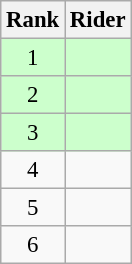<table class="wikitable" style="font-size:95%" style="width:25em;">
<tr>
<th>Rank</th>
<th>Rider</th>
</tr>
<tr bgcolor=ccffcc>
<td align=center>1</td>
<td></td>
</tr>
<tr bgcolor=ccffcc>
<td align=center>2</td>
<td></td>
</tr>
<tr bgcolor=ccffcc>
<td align=center>3</td>
<td></td>
</tr>
<tr>
<td align=center>4</td>
<td></td>
</tr>
<tr>
<td align=center>5</td>
<td></td>
</tr>
<tr>
<td align=center>6</td>
<td></td>
</tr>
</table>
